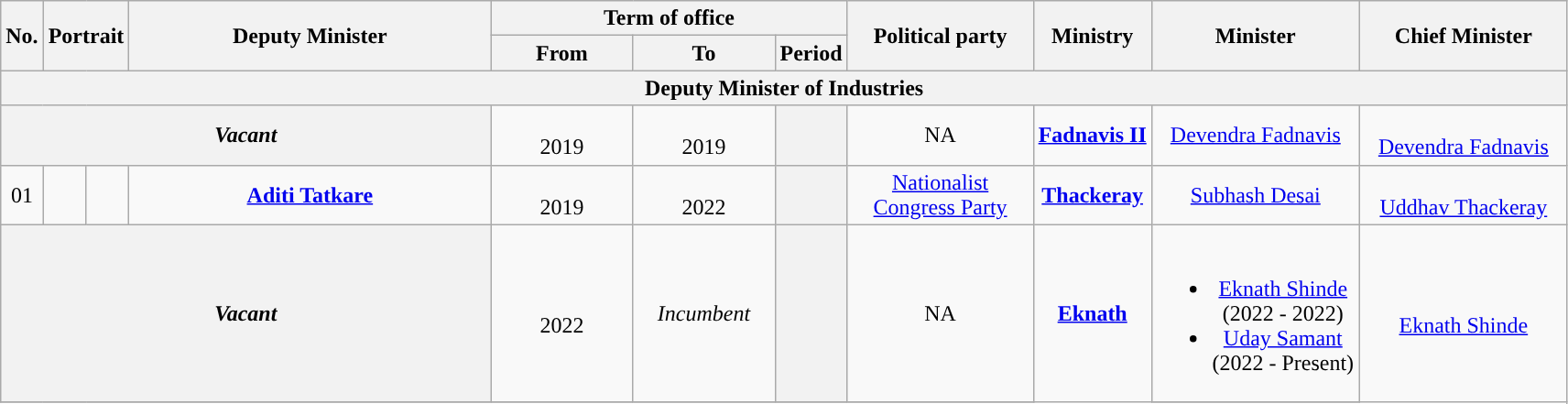<table class="wikitable" style="text-align:center">
<tr>
<th rowspan="2">No.</th>
<th rowspan="2" colspan="2">Portrait</th>
<th rowspan="2" style="width:16em">Deputy Minister<br></th>
<th colspan="3">Term of office</th>
<th rowspan="2" style="width:8em">Political party</th>
<th rowspan="2">Ministry</th>
<th rowspan="2" style="width:9em">Minister</th>
<th rowspan="2" style="width:9em">Chief Minister</th>
</tr>
<tr>
<th style="width:6em">From</th>
<th style="width:6em">To</th>
<th>Period</th>
</tr>
<tr>
<th colspan="11">Deputy Minister of Industries</th>
</tr>
<tr>
<th colspan="04"><strong><em>Vacant</em></strong></th>
<td><br>2019</td>
<td><br>2019</td>
<th></th>
<td>NA</td>
<td rowspan="1"><a href='#'><strong>Fadnavis II</strong></a></td>
<td><a href='#'>Devendra Fadnavis</a></td>
<td rowspan="1"> <br><a href='#'>Devendra Fadnavis</a></td>
</tr>
<tr>
<td>01</td>
<td style="color:inherit;background:"></td>
<td></td>
<td><strong><a href='#'>Aditi Tatkare</a></strong> <br> </td>
<td><br>2019</td>
<td><br>2022</td>
<th></th>
<td><a href='#'>Nationalist Congress Party</a></td>
<td rowspan="1"><a href='#'><strong>Thackeray</strong></a></td>
<td><a href='#'>Subhash Desai</a></td>
<td rowspan="1"> <br><a href='#'>Uddhav Thackeray</a></td>
</tr>
<tr>
<th colspan="04"><strong><em>Vacant </em></strong></th>
<td><br>2022</td>
<td><em>Incumbent</em></td>
<th></th>
<td>NA</td>
<td rowspan="2"><a href='#'><strong>Eknath</strong></a></td>
<td><br><ul><li><a href='#'>Eknath Shinde</a><br>(2022 - 2022)</li><li><a href='#'>Uday Samant</a><br> (2022 - Present)</li></ul></td>
<td rowspan="2"> <br><a href='#'>Eknath Shinde</a></td>
</tr>
<tr>
</tr>
</table>
